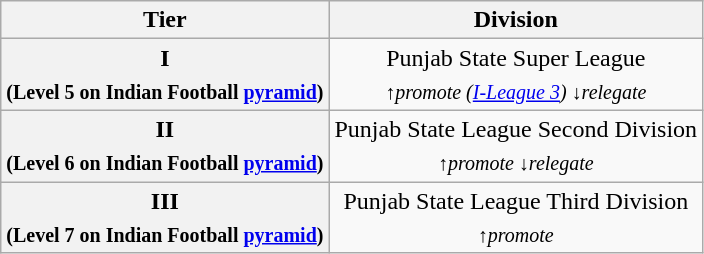<table class="wikitable" style="text-align:center;">
<tr>
<th>Tier</th>
<th>Division</th>
</tr>
<tr>
<th>I<br><sub>(Level 5 on Indian Football <a href='#'>pyramid</a>)</sub></th>
<td>Punjab State Super League <br> <sub><em>↑promote (<a href='#'>I-League 3</a>) ↓relegate </em></sub></td>
</tr>
<tr>
<th>II<br><sub>(Level 6 on Indian Football <a href='#'>pyramid</a>)</sub></th>
<td>Punjab State League Second Division <br> <sub><em>↑promote ↓relegate </em></sub></td>
</tr>
<tr>
<th>III<br><sub>(Level 7 on Indian Football <a href='#'>pyramid</a>)</sub></th>
<td>Punjab State League Third Division <br> <sub><em>↑promote</em></sub></td>
</tr>
</table>
